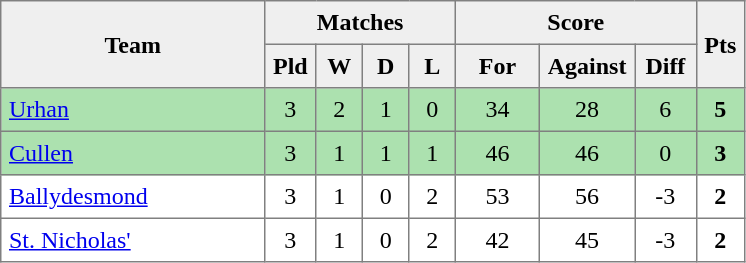<table style=border-collapse:collapse border=1 cellspacing=0 cellpadding=5>
<tr align=center bgcolor=#efefef>
<th rowspan=2 width=165>Team</th>
<th colspan=4>Matches</th>
<th colspan=3>Score</th>
<th rowspan=2width=20>Pts</th>
</tr>
<tr align=center bgcolor=#efefef>
<th width=20>Pld</th>
<th width=20>W</th>
<th width=20>D</th>
<th width=20>L</th>
<th width=45>For</th>
<th width=45>Against</th>
<th width=30>Diff</th>
</tr>
<tr align=center style="background:#ACE1AF;">
<td style="text-align:left;"><a href='#'>Urhan</a></td>
<td>3</td>
<td>2</td>
<td>1</td>
<td>0</td>
<td>34</td>
<td>28</td>
<td>6</td>
<td><strong>5</strong></td>
</tr>
<tr align=center  style="background:#ACE1AF;">
<td style="text-align:left;"><a href='#'>Cullen</a></td>
<td>3</td>
<td>1</td>
<td>1</td>
<td>1</td>
<td>46</td>
<td>46</td>
<td>0</td>
<td><strong>3</strong></td>
</tr>
<tr align=center>
<td style="text-align:left;"><a href='#'>Ballydesmond</a></td>
<td>3</td>
<td>1</td>
<td>0</td>
<td>2</td>
<td>53</td>
<td>56</td>
<td>-3</td>
<td><strong>2</strong></td>
</tr>
<tr align=center>
<td style="text-align:left;"><a href='#'>St. Nicholas'</a></td>
<td>3</td>
<td>1</td>
<td>0</td>
<td>2</td>
<td>42</td>
<td>45</td>
<td>-3</td>
<td><strong>2</strong></td>
</tr>
</table>
